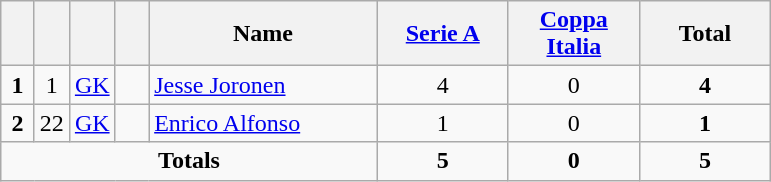<table class="wikitable" style="text-align:center">
<tr>
<th width=15></th>
<th width=15></th>
<th width=15></th>
<th width=15></th>
<th width=145>Name</th>
<th width=80><strong><a href='#'>Serie A</a></strong></th>
<th width=80><strong><a href='#'>Coppa Italia</a></strong></th>
<th width=80>Total</th>
</tr>
<tr>
<td><strong>1</strong></td>
<td>1</td>
<td><a href='#'>GK</a></td>
<td></td>
<td align=left><a href='#'>Jesse Joronen</a></td>
<td>4</td>
<td>0</td>
<td><strong>4</strong></td>
</tr>
<tr>
<td><strong>2</strong></td>
<td>22</td>
<td><a href='#'>GK</a></td>
<td></td>
<td align=left><a href='#'>Enrico Alfonso</a></td>
<td>1</td>
<td>0</td>
<td><strong>1</strong></td>
</tr>
<tr>
<td colspan=5><strong>Totals</strong></td>
<td><strong>5</strong></td>
<td><strong>0</strong></td>
<td><strong>5</strong></td>
</tr>
</table>
